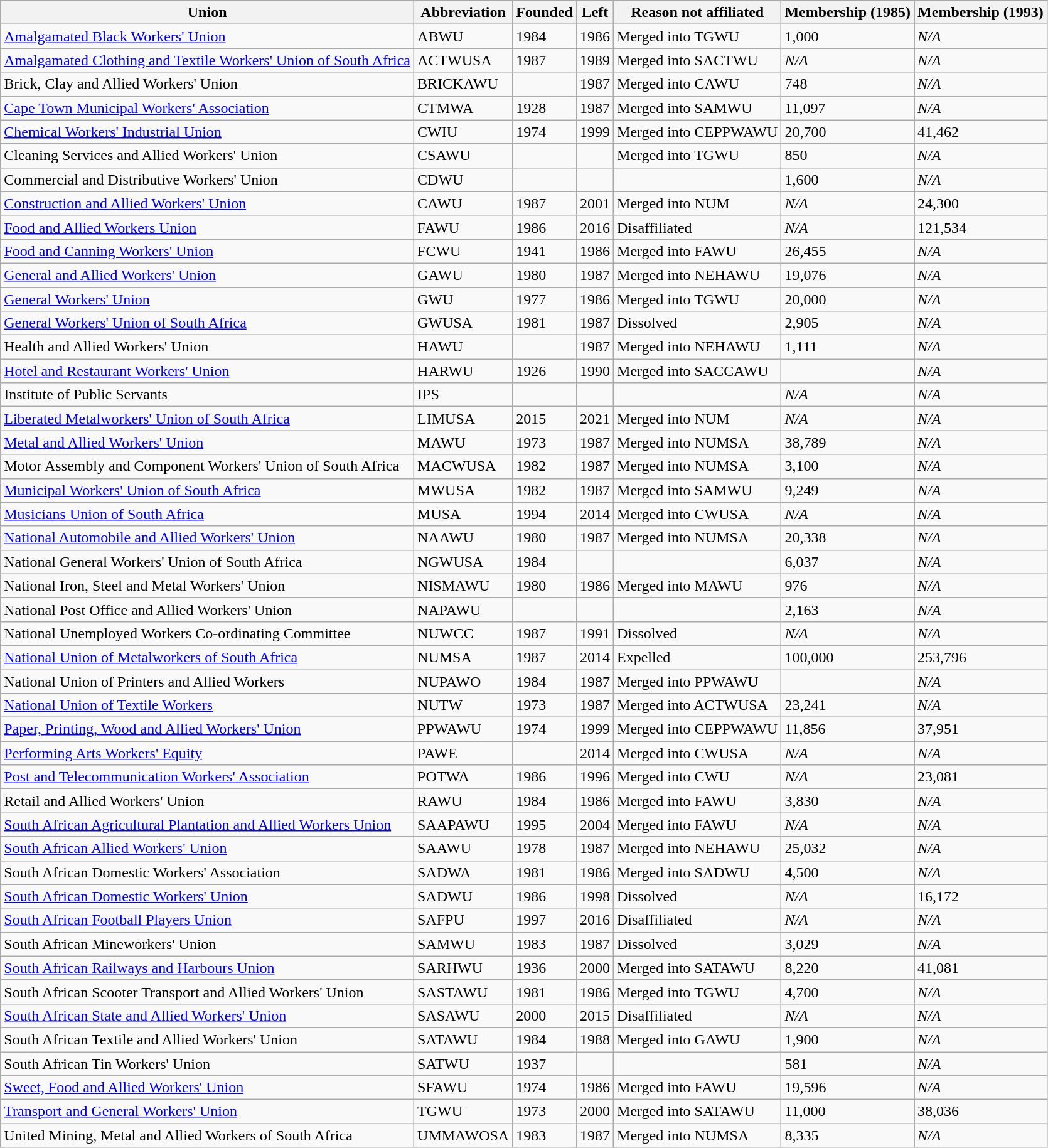<table class="wikitable sortable">
<tr>
<th>Union</th>
<th>Abbreviation</th>
<th>Founded</th>
<th>Left</th>
<th>Reason not affiliated</th>
<th>Membership (1985)</th>
<th>Membership (1993)</th>
</tr>
<tr>
<td><a href='#'>Amalgamated Black Workers' Union</a></td>
<td>ABWU</td>
<td>1984</td>
<td>1986</td>
<td>Merged into TGWU</td>
<td>1,000</td>
<td><em>N/A</em></td>
</tr>
<tr>
<td><a href='#'>Amalgamated Clothing and Textile Workers' Union of South Africa</a></td>
<td>ACTWUSA</td>
<td>1987</td>
<td>1989</td>
<td>Merged into SACTWU</td>
<td><em>N/A</em></td>
<td><em>N/A</em></td>
</tr>
<tr>
<td>Brick, Clay and Allied Workers' Union</td>
<td>BRICKAWU</td>
<td></td>
<td>1987</td>
<td>Merged into CAWU</td>
<td>748</td>
<td><em>N/A</em></td>
</tr>
<tr>
<td><a href='#'>Cape Town Municipal Workers' Association</a></td>
<td>CTMWA</td>
<td>1928</td>
<td>1987</td>
<td>Merged into SAMWU</td>
<td>11,097</td>
<td><em>N/A</em></td>
</tr>
<tr>
<td><a href='#'>Chemical Workers' Industrial Union</a></td>
<td>CWIU</td>
<td>1974</td>
<td>1999</td>
<td>Merged into CEPPWAWU</td>
<td>20,700</td>
<td>41,462</td>
</tr>
<tr>
<td>Cleaning Services and Allied Workers' Union</td>
<td>CSAWU</td>
<td></td>
<td></td>
<td>Merged into TGWU</td>
<td>850</td>
<td><em>N/A</em></td>
</tr>
<tr>
<td>Commercial and Distributive Workers' Union</td>
<td>CDWU</td>
<td></td>
<td></td>
<td></td>
<td>1,600</td>
<td><em>N/A</em></td>
</tr>
<tr>
<td><a href='#'>Construction and Allied Workers' Union</a></td>
<td>CAWU</td>
<td>1987</td>
<td>2001</td>
<td>Merged into NUM</td>
<td><em>N/A</em></td>
<td>24,300</td>
</tr>
<tr>
<td><a href='#'>Food and Allied Workers Union</a></td>
<td>FAWU</td>
<td>1986</td>
<td>2016</td>
<td>Disaffiliated</td>
<td><em>N/A</em></td>
<td>121,534</td>
</tr>
<tr>
<td><a href='#'>Food and Canning Workers' Union</a></td>
<td>FCWU</td>
<td>1941</td>
<td>1986</td>
<td>Merged into FAWU</td>
<td>26,455</td>
<td><em>N/A</em></td>
</tr>
<tr>
<td><a href='#'>General and Allied Workers' Union</a></td>
<td>GAWU</td>
<td>1980</td>
<td>1987</td>
<td>Merged into NEHAWU</td>
<td>19,076</td>
<td><em>N/A</em></td>
</tr>
<tr>
<td><a href='#'>General Workers' Union</a></td>
<td>GWU</td>
<td>1977</td>
<td>1986</td>
<td>Merged into TGWU</td>
<td>20,000</td>
<td><em>N/A</em></td>
</tr>
<tr>
<td><a href='#'>General Workers' Union of South Africa</a></td>
<td>GWUSA</td>
<td>1981</td>
<td>1987</td>
<td>Dissolved</td>
<td>2,905</td>
<td><em>N/A</em></td>
</tr>
<tr>
<td>Health and Allied Workers' Union</td>
<td>HAWU</td>
<td></td>
<td>1987</td>
<td>Merged into NEHAWU</td>
<td>1,111</td>
<td><em>N/A</em></td>
</tr>
<tr>
<td><a href='#'>Hotel and Restaurant Workers' Union</a></td>
<td>HARWU</td>
<td>1926</td>
<td>1990</td>
<td>Merged into SACCAWU</td>
<td></td>
<td><em>N/A</em></td>
</tr>
<tr>
<td>Institute of Public Servants</td>
<td>IPS</td>
<td></td>
<td></td>
<td></td>
<td><em>N/A</em></td>
<td><em>N/A</em></td>
</tr>
<tr>
<td><a href='#'>Liberated Metalworkers' Union of South Africa</a></td>
<td>LIMUSA</td>
<td>2015</td>
<td>2021</td>
<td>Merged into NUM</td>
<td><em>N/A</em></td>
<td><em>N/A</em></td>
</tr>
<tr>
<td><a href='#'>Metal and Allied Workers' Union</a></td>
<td>MAWU</td>
<td>1973</td>
<td>1987</td>
<td>Merged into NUMSA</td>
<td>38,789</td>
<td><em>N/A</em></td>
</tr>
<tr>
<td>Motor Assembly and Component Workers' Union of South Africa</td>
<td>MACWUSA</td>
<td>1982</td>
<td>1987</td>
<td>Merged into NUMSA</td>
<td>3,100</td>
<td><em>N/A</em></td>
</tr>
<tr>
<td><a href='#'>Municipal Workers' Union of South Africa</a></td>
<td>MWUSA</td>
<td>1982</td>
<td>1987</td>
<td>Merged into SAMWU</td>
<td>9,249</td>
<td><em>N/A</em></td>
</tr>
<tr>
<td><a href='#'>Musicians Union of South Africa</a></td>
<td>MUSA</td>
<td>1994</td>
<td>2014</td>
<td>Merged into CWUSA</td>
<td><em>N/A</em></td>
<td><em>N/A</em></td>
</tr>
<tr>
<td><a href='#'>National Automobile and Allied Workers' Union</a></td>
<td>NAAWU</td>
<td>1980</td>
<td>1987</td>
<td>Merged into NUMSA</td>
<td>20,338</td>
<td><em>N/A</em></td>
</tr>
<tr>
<td>National General Workers' Union of South Africa</td>
<td>NGWUSA</td>
<td>1984</td>
<td></td>
<td></td>
<td>6,037</td>
<td><em>N/A</em></td>
</tr>
<tr>
<td>National Iron, Steel and Metal Workers' Union</td>
<td>NISMAWU</td>
<td>1980</td>
<td>1986</td>
<td>Merged into MAWU</td>
<td>976</td>
<td><em>N/A</em></td>
</tr>
<tr>
<td>National Post Office and Allied Workers' Union</td>
<td>NAPAWU</td>
<td></td>
<td></td>
<td></td>
<td>2,163</td>
<td><em>N/A</em></td>
</tr>
<tr>
<td>National Unemployed Workers Co-ordinating Committee</td>
<td>NUWCC</td>
<td>1987</td>
<td>1991</td>
<td>Dissolved</td>
<td><em>N/A</em></td>
<td><em>N/A</em></td>
</tr>
<tr>
<td><a href='#'>National Union of Metalworkers of South Africa</a></td>
<td>NUMSA</td>
<td>1987</td>
<td>2014</td>
<td>Expelled</td>
<td>100,000</td>
<td>253,796</td>
</tr>
<tr>
<td>National Union of Printers and Allied Workers</td>
<td>NUPAWO</td>
<td>1984</td>
<td>1987</td>
<td>Merged into PPWAWU</td>
<td></td>
<td><em>N/A</em></td>
</tr>
<tr>
<td><a href='#'>National Union of Textile Workers</a></td>
<td>NUTW</td>
<td>1973</td>
<td>1987</td>
<td>Merged into ACTWUSA</td>
<td>23,241</td>
<td><em>N/A</em></td>
</tr>
<tr>
<td><a href='#'>Paper, Printing, Wood and Allied Workers' Union</a></td>
<td>PPWAWU</td>
<td>1974</td>
<td>1999</td>
<td>Merged into CEPPWAWU</td>
<td>11,856</td>
<td>37,951</td>
</tr>
<tr>
<td><a href='#'>Performing Arts Workers' Equity</a></td>
<td>PAWE</td>
<td></td>
<td>2014</td>
<td>Merged into CWUSA</td>
<td><em>N/A</em></td>
<td><em>N/A</em></td>
</tr>
<tr>
<td><a href='#'>Post and Telecommunication Workers' Association</a></td>
<td>POTWA</td>
<td>1986</td>
<td>1996</td>
<td>Merged into CWU</td>
<td><em>N/A</em></td>
<td>23,081</td>
</tr>
<tr>
<td>Retail and Allied Workers' Union</td>
<td>RAWU</td>
<td>1984</td>
<td>1986</td>
<td>Merged into FAWU</td>
<td>3,830</td>
<td><em>N/A</em></td>
</tr>
<tr>
<td><a href='#'>South African Agricultural Plantation and Allied Workers Union</a></td>
<td>SAAPAWU</td>
<td>1995</td>
<td>2004</td>
<td>Merged into FAWU</td>
<td><em>N/A</em></td>
<td><em>N/A</em></td>
</tr>
<tr>
<td><a href='#'>South African Allied Workers' Union</a></td>
<td>SAAWU</td>
<td>1978</td>
<td>1987</td>
<td>Merged into NEHAWU</td>
<td>25,032</td>
<td><em>N/A</em></td>
</tr>
<tr>
<td>South African Domestic Workers' Association</td>
<td>SADWA</td>
<td>1981</td>
<td>1986</td>
<td>Merged into SADWU</td>
<td>4,500</td>
<td><em>N/A</em></td>
</tr>
<tr>
<td><a href='#'>South African Domestic Workers' Union</a></td>
<td>SADWU</td>
<td>1986</td>
<td>1998</td>
<td>Dissolved</td>
<td><em>N/A</em></td>
<td>16,172</td>
</tr>
<tr>
<td><a href='#'>South African Football Players Union</a></td>
<td>SAFPU</td>
<td>1997</td>
<td>2016</td>
<td>Disaffiliated</td>
<td><em>N/A</em></td>
<td><em>N/A</em></td>
</tr>
<tr>
<td>South African Mineworkers' Union</td>
<td>SAMWU</td>
<td>1983</td>
<td>1987</td>
<td>Dissolved</td>
<td>3,029</td>
<td><em>N/A</em></td>
</tr>
<tr>
<td><a href='#'>South African Railways and Harbours Union</a></td>
<td>SARHWU</td>
<td>1936</td>
<td>2000</td>
<td>Merged into SATAWU</td>
<td>8,220</td>
<td>41,081</td>
</tr>
<tr>
<td>South African Scooter Transport and Allied Workers' Union</td>
<td>SASTAWU</td>
<td>1981</td>
<td>1986</td>
<td>Merged into TGWU</td>
<td>4,700</td>
<td><em>N/A</em></td>
</tr>
<tr>
<td><a href='#'>South African State and Allied Workers' Union</a></td>
<td>SASAWU</td>
<td>2000</td>
<td>2015</td>
<td>Disaffiliated</td>
<td><em>N/A</em></td>
<td><em>N/A</em></td>
</tr>
<tr>
<td>South African Textile and Allied Workers' Union</td>
<td>SATAWU</td>
<td>1984</td>
<td>1988</td>
<td>Merged into GAWU</td>
<td>1,900</td>
<td><em>N/A</em></td>
</tr>
<tr>
<td>South African Tin Workers' Union</td>
<td>SATWU</td>
<td>1937</td>
<td></td>
<td></td>
<td>581</td>
<td><em>N/A</em></td>
</tr>
<tr>
<td><a href='#'>Sweet, Food and Allied Workers' Union</a></td>
<td>SFAWU</td>
<td>1974</td>
<td>1986</td>
<td>Merged into FAWU</td>
<td>19,596</td>
<td><em>N/A</em></td>
</tr>
<tr>
<td><a href='#'>Transport and General Workers' Union</a></td>
<td>TGWU</td>
<td>1973</td>
<td>2000</td>
<td>Merged into SATAWU</td>
<td>11,000</td>
<td>38,036</td>
</tr>
<tr>
<td>United Mining, Metal and Allied Workers of South Africa</td>
<td>UMMAWOSA</td>
<td>1983</td>
<td>1987</td>
<td>Merged into NUMSA</td>
<td>8,335</td>
<td><em>N/A</em></td>
</tr>
</table>
